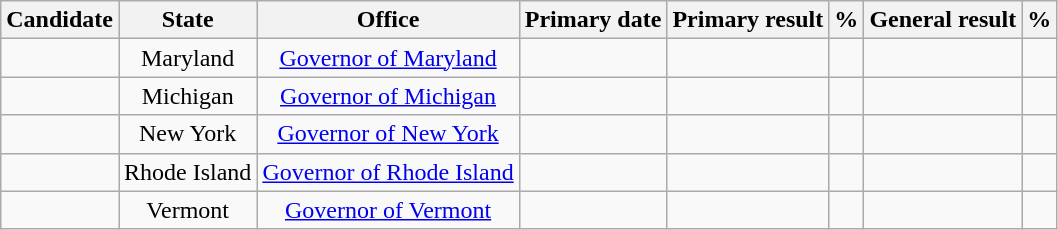<table class="wikitable mw-collapsible">
<tr>
<th bgcolor=teal><span>Candidate</span></th>
<th bgcolor=teal><span>State</span></th>
<th bgcolor=teal><span>Office</span></th>
<th bgcolor=teal><span>Primary date</span></th>
<th bgcolor=teal data-sort-type="date"><span>Primary result</span></th>
<th bgcolor=teal><span><abbr>%</abbr></span></th>
<th bgcolor=teal><span>General result</span></th>
<th bgcolor=teal><span><abbr>%</abbr></span></th>
</tr>
<tr style="text-align:center;">
<td></td>
<td> Maryland</td>
<td><a href='#'>Governor of Maryland</a></td>
<td><a href='#'></a></td>
<td></td>
<td></td>
<td></td>
<td></td>
</tr>
<tr style="text-align:center;">
<td></td>
<td> Michigan</td>
<td><a href='#'>Governor of Michigan</a></td>
<td><a href='#'></a></td>
<td></td>
<td></td>
<td></td>
<td></td>
</tr>
<tr style="text-align:center;">
<td></td>
<td> New York</td>
<td><a href='#'>Governor of New York</a></td>
<td><a href='#'></a></td>
<td></td>
<td></td>
<td></td>
<td></td>
</tr>
<tr style="text-align:center;">
<td></td>
<td> Rhode Island</td>
<td><a href='#'>Governor of Rhode Island</a></td>
<td><a href='#'></a></td>
<td></td>
<td></td>
<td></td>
<td></td>
</tr>
<tr style="text-align:center;">
<td></td>
<td> Vermont</td>
<td><a href='#'>Governor of Vermont</a></td>
<td><a href='#'></a></td>
<td></td>
<td></td>
<td></td>
<td></td>
</tr>
</table>
